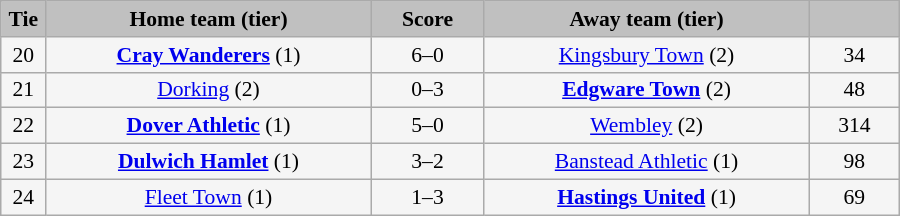<table class="wikitable" style="width: 600px; background:WhiteSmoke; text-align:center; font-size:90%">
<tr>
<td scope="col" style="width:  5.00%; background:silver;"><strong>Tie</strong></td>
<td scope="col" style="width: 36.25%; background:silver;"><strong>Home team (tier)</strong></td>
<td scope="col" style="width: 12.50%; background:silver;"><strong>Score</strong></td>
<td scope="col" style="width: 36.25%; background:silver;"><strong>Away team (tier)</strong></td>
<td scope="col" style="width: 10.00%; background:silver;"><strong></strong></td>
</tr>
<tr>
<td>20</td>
<td><strong><a href='#'>Cray Wanderers</a></strong> (1)</td>
<td>6–0</td>
<td><a href='#'>Kingsbury Town</a> (2)</td>
<td>34</td>
</tr>
<tr>
<td>21</td>
<td><a href='#'>Dorking</a> (2)</td>
<td>0–3</td>
<td><strong><a href='#'>Edgware Town</a></strong> (2)</td>
<td>48</td>
</tr>
<tr>
<td>22</td>
<td><strong><a href='#'>Dover Athletic</a></strong> (1)</td>
<td>5–0</td>
<td><a href='#'>Wembley</a> (2)</td>
<td>314</td>
</tr>
<tr>
<td>23</td>
<td><strong><a href='#'>Dulwich Hamlet</a></strong> (1)</td>
<td>3–2 </td>
<td><a href='#'>Banstead Athletic</a> (1)</td>
<td>98</td>
</tr>
<tr>
<td>24</td>
<td><a href='#'>Fleet Town</a> (1)</td>
<td>1–3</td>
<td><strong><a href='#'>Hastings United</a></strong> (1)</td>
<td>69</td>
</tr>
</table>
